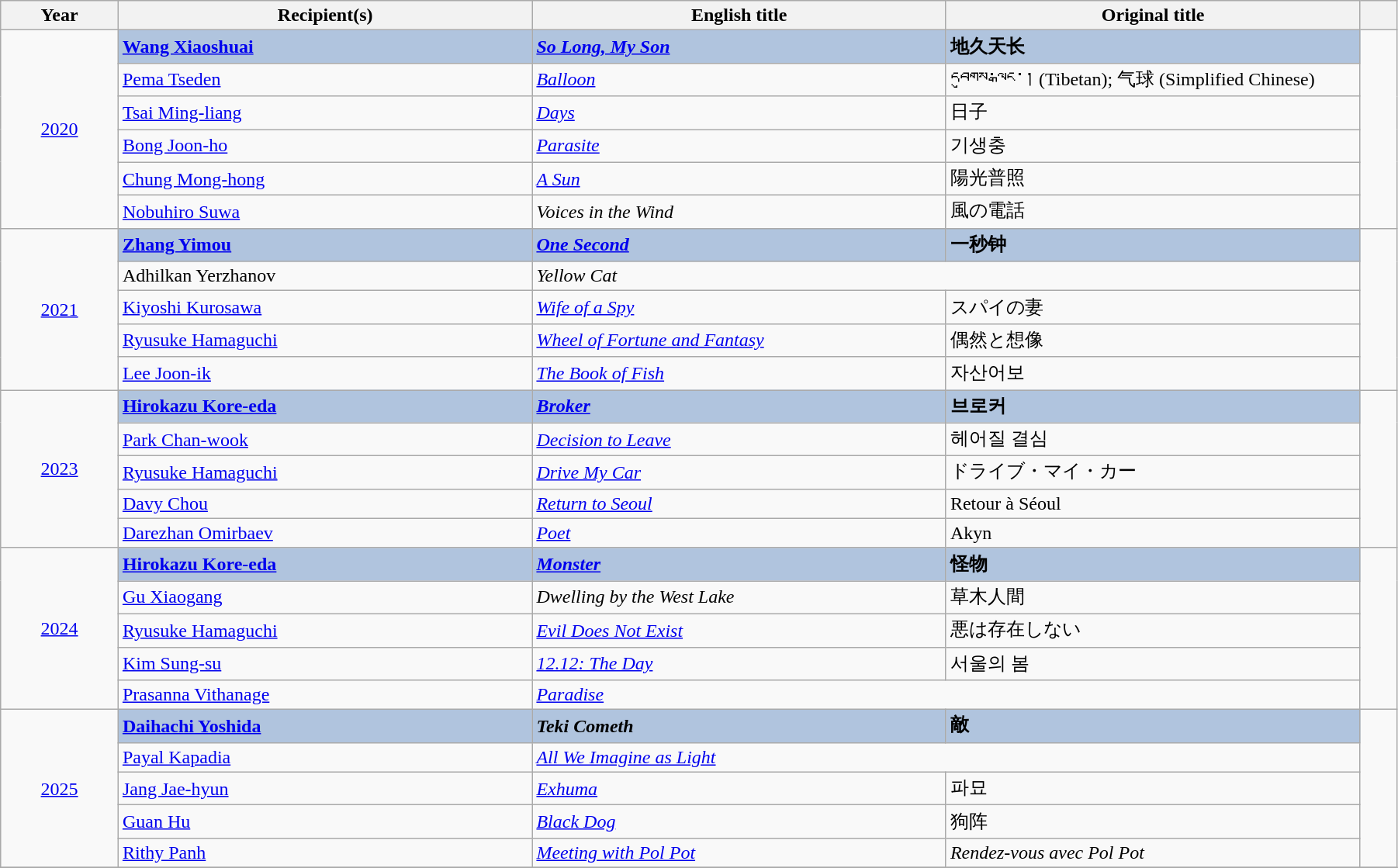<table class="wikitable" width="95%" cellpadding="5">
<tr>
<th width="80">Year</th>
<th width="300">Recipient(s)</th>
<th width="300">English title</th>
<th width="300">Original title</th>
<th width="20"></th>
</tr>
<tr>
<td rowspan="6" style="text-align:center;"><a href='#'>2020</a></td>
<td style="background:#B0C4DE;"> <strong><a href='#'>Wang Xiaoshuai</a></strong></td>
<td style="background:#B0C4DE;"><strong><em><a href='#'>So Long, My Son</a></em></strong></td>
<td style="background:#B0C4DE;"><strong>地久天长</strong></td>
<td rowspan="6"><br></td>
</tr>
<tr>
<td> <a href='#'>Pema Tseden</a></td>
<td><em><a href='#'>Balloon</a></em></td>
<td>དབུགས་ལྒང་། (Tibetan); 气球 (Simplified Chinese)</td>
</tr>
<tr>
<td> <a href='#'>Tsai Ming-liang</a></td>
<td><em><a href='#'>Days</a></em></td>
<td>日子</td>
</tr>
<tr>
<td> <a href='#'>Bong Joon-ho</a></td>
<td><em><a href='#'>Parasite</a></em></td>
<td>기생충</td>
</tr>
<tr>
<td> <a href='#'>Chung Mong-hong</a></td>
<td><em><a href='#'>A Sun</a></em></td>
<td>陽光普照</td>
</tr>
<tr>
<td> <a href='#'>Nobuhiro Suwa</a></td>
<td><em>Voices in the Wind</em></td>
<td>風の電話</td>
</tr>
<tr>
<td rowspan="5" style="text-align:center;"><a href='#'>2021</a></td>
<td style="background:#B0C4DE;"> <strong><a href='#'>Zhang Yimou</a></strong></td>
<td style="background:#B0C4DE;"><strong><em><a href='#'>One Second</a></em></strong></td>
<td style="background:#B0C4DE;"><strong>一秒钟</strong></td>
<td rowspan="5"><br></td>
</tr>
<tr>
<td> Adhilkan Yerzhanov</td>
<td colspan="2"><em>Yellow Cat</em></td>
</tr>
<tr>
<td> <a href='#'>Kiyoshi Kurosawa</a></td>
<td><em><a href='#'>Wife of a Spy</a></em></td>
<td>スパイの妻</td>
</tr>
<tr>
<td> <a href='#'>Ryusuke Hamaguchi</a></td>
<td><em><a href='#'>Wheel of Fortune and Fantasy</a></em></td>
<td>偶然と想像</td>
</tr>
<tr>
<td> <a href='#'>Lee Joon-ik</a></td>
<td><em><a href='#'>The Book of Fish</a></em></td>
<td>자산어보</td>
</tr>
<tr>
<td rowspan="5" style="text-align:center;"><a href='#'>2023</a></td>
<td style="background:#B0C4DE;"> <strong><a href='#'>Hirokazu Kore-eda</a></strong></td>
<td style="background:#B0C4DE;"><strong><em><a href='#'>Broker</a></em></strong></td>
<td style="background:#B0C4DE;"><strong>브로커</strong></td>
<td rowspan="5"><br></td>
</tr>
<tr>
<td> <a href='#'>Park Chan-wook</a></td>
<td><em><a href='#'>Decision to Leave</a></em></td>
<td>헤어질 결심</td>
</tr>
<tr>
<td> <a href='#'>Ryusuke Hamaguchi</a></td>
<td><em><a href='#'>Drive My Car</a></em></td>
<td>ドライブ・マイ・カー</td>
</tr>
<tr>
<td> <a href='#'>Davy Chou</a></td>
<td><em><a href='#'>Return to Seoul</a></em></td>
<td>Retour à Séoul</td>
</tr>
<tr>
<td> <a href='#'>Darezhan Omirbaev</a></td>
<td><em><a href='#'>Poet</a></em></td>
<td>Akyn</td>
</tr>
<tr>
<td rowspan="5" style="text-align:center;"><a href='#'>2024</a></td>
<td style="background:#B0C4DE;"> <strong><a href='#'>Hirokazu Kore-eda</a></strong></td>
<td style="background:#B0C4DE;"><strong><em><a href='#'>Monster</a></em></strong></td>
<td style="background:#B0C4DE;"><strong>怪物</strong></td>
<td rowspan="5"></td>
</tr>
<tr>
<td> <a href='#'>Gu Xiaogang</a></td>
<td><em>Dwelling by the West Lake</em></td>
<td>草木人間</td>
</tr>
<tr>
<td> <a href='#'>Ryusuke Hamaguchi</a></td>
<td><em><a href='#'>Evil Does Not Exist</a></em></td>
<td>悪は存在しない</td>
</tr>
<tr>
<td> <a href='#'>Kim Sung-su</a></td>
<td><em><a href='#'>12.12: The Day</a></em></td>
<td>서울의 봄</td>
</tr>
<tr>
<td> <a href='#'>Prasanna Vithanage</a></td>
<td colspan="2"><em><a href='#'>Paradise</a></em></td>
</tr>
<tr>
<td rowspan="5" style="text-align:center;"><a href='#'>2025</a></td>
<td style="background:#B0C4DE;"> <strong><a href='#'>Daihachi Yoshida</a></strong></td>
<td style="background:#B0C4DE;"><strong><em>Teki Cometh</em></strong></td>
<td style="background:#B0C4DE;"><strong>敵</strong></td>
<td rowspan="5"></td>
</tr>
<tr>
<td> <a href='#'>Payal Kapadia</a></td>
<td colspan="2"><em><a href='#'>All We Imagine as Light</a></em></td>
</tr>
<tr>
<td> <a href='#'>Jang Jae-hyun</a></td>
<td><em><a href='#'>Exhuma</a></em></td>
<td>파묘</td>
</tr>
<tr>
<td> <a href='#'>Guan Hu</a></td>
<td><em><a href='#'>Black Dog</a></em></td>
<td>狗阵</td>
</tr>
<tr>
<td> <a href='#'>Rithy Panh</a></td>
<td><em><a href='#'>Meeting with Pol Pot</a></em></td>
<td><em>Rendez-vous avec Pol Pot</em></td>
</tr>
<tr>
</tr>
</table>
